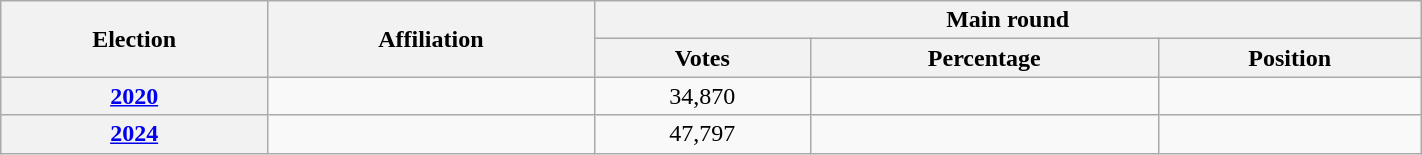<table class=wikitable width=75%>
<tr>
<th rowspan=2>Election</th>
<th rowspan=2>Affiliation</th>
<th colspan=3>Main round</th>
</tr>
<tr>
<th>Votes</th>
<th>Percentage</th>
<th>Position</th>
</tr>
<tr align=center>
<th><a href='#'>2020</a></th>
<td></td>
<td>34,870</td>
<td></td>
<td></td>
</tr>
<tr align=center>
<th><a href='#'>2024</a></th>
<td></td>
<td>47,797</td>
<td></td>
<td></td>
</tr>
</table>
